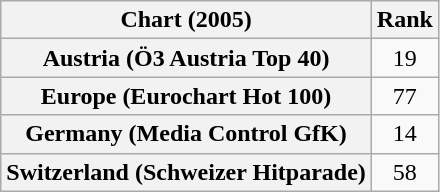<table class="wikitable sortable plainrowheaders" style="text-align:center">
<tr>
<th scope="col">Chart (2005)</th>
<th scope="col">Rank</th>
</tr>
<tr>
<th scope="row">Austria (Ö3 Austria Top 40)</th>
<td>19</td>
</tr>
<tr>
<th scope="row">Europe (Eurochart Hot 100)</th>
<td>77</td>
</tr>
<tr>
<th scope="row">Germany (Media Control GfK)</th>
<td>14</td>
</tr>
<tr>
<th scope="row">Switzerland (Schweizer Hitparade)</th>
<td>58</td>
</tr>
</table>
